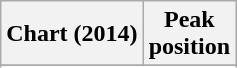<table class="wikitable sortable plainrowheaders" style="text-align:center">
<tr>
<th scope="col">Chart (2014)</th>
<th scope="col">Peak<br>position</th>
</tr>
<tr>
</tr>
<tr>
</tr>
</table>
